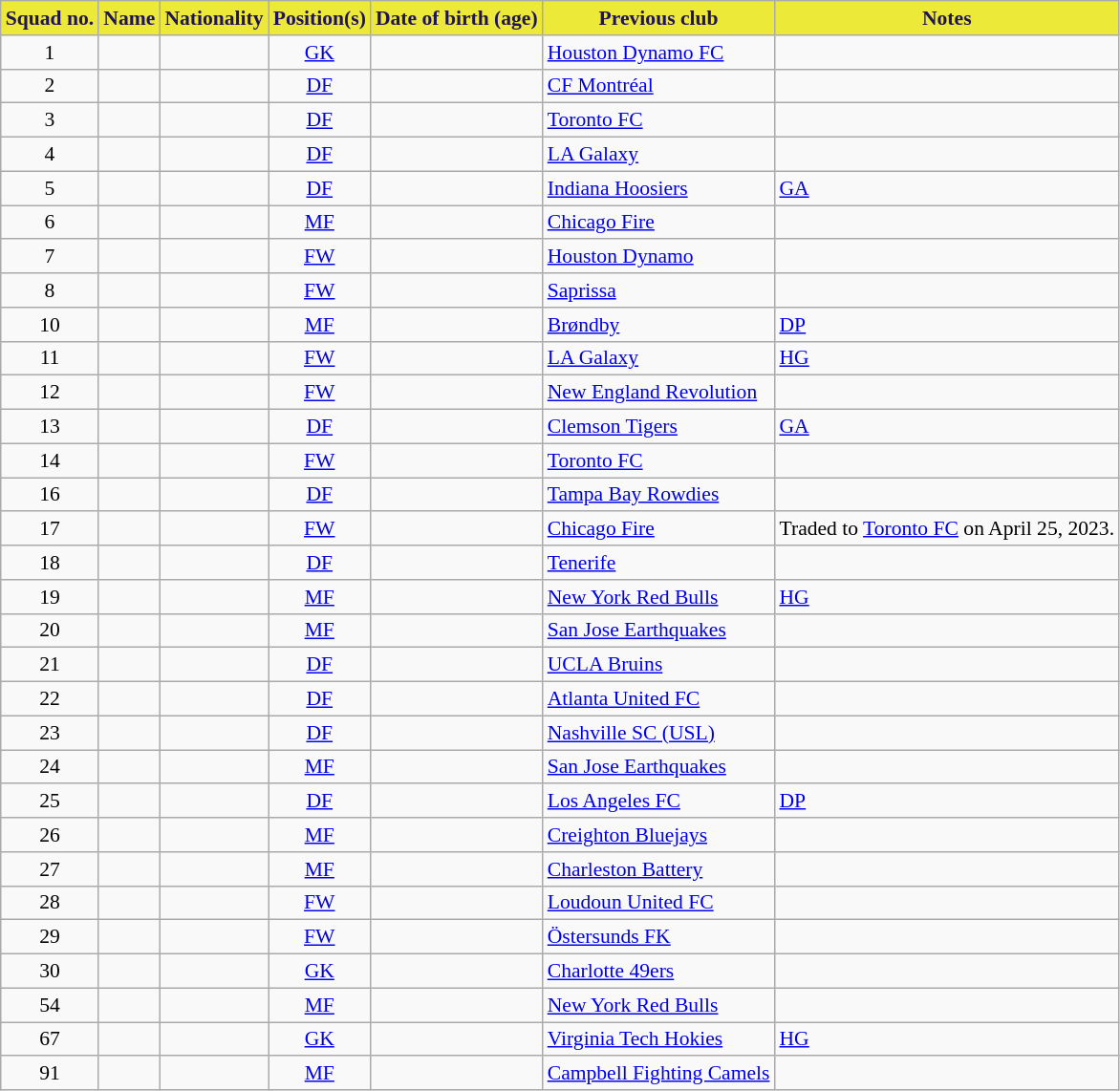<table class="wikitable" style="text-align:center; font-size:90%;">
<tr>
<th style="background:#EDE939; color:#201357; text-align:center;">Squad no.</th>
<th style="background:#EDE939; color:#201357; text-align:center;">Name</th>
<th style="background:#EDE939; color:#201357; text-align:center;">Nationality</th>
<th style="background:#EDE939; color:#201357; text-align:center;">Position(s)</th>
<th style="background:#EDE939; color:#201357; text-align:center;">Date of birth (age)</th>
<th style="background:#EDE939; color:#201357; text-align:center;">Previous club</th>
<th style="background:#EDE939; color:#201357; text-align:center;">Notes</th>
</tr>
<tr>
<td>1</td>
<td align=left></td>
<td></td>
<td><a href='#'>GK</a></td>
<td></td>
<td align=left> <a href='#'>Houston Dynamo FC</a></td>
<td></td>
</tr>
<tr>
<td>2</td>
<td align=left></td>
<td></td>
<td><a href='#'>DF</a></td>
<td></td>
<td align=left> <a href='#'>CF Montréal</a></td>
<td></td>
</tr>
<tr>
<td>3</td>
<td align=left></td>
<td></td>
<td><a href='#'>DF</a></td>
<td></td>
<td align=left> <a href='#'>Toronto FC</a></td>
<td></td>
</tr>
<tr>
<td>4</td>
<td align=left></td>
<td></td>
<td><a href='#'>DF</a></td>
<td></td>
<td align=left> <a href='#'>LA Galaxy</a></td>
<td></td>
</tr>
<tr>
<td>5</td>
<td align=left></td>
<td></td>
<td><a href='#'>DF</a></td>
<td></td>
<td align=left> <a href='#'>Indiana Hoosiers</a></td>
<td align=left><a href='#'>GA</a></td>
</tr>
<tr>
<td>6</td>
<td align=left></td>
<td></td>
<td><a href='#'>MF</a></td>
<td></td>
<td align=left> <a href='#'>Chicago Fire</a></td>
<td></td>
</tr>
<tr>
<td>7</td>
<td align=left></td>
<td></td>
<td><a href='#'>FW</a></td>
<td></td>
<td align=left> <a href='#'>Houston Dynamo</a></td>
<td></td>
</tr>
<tr>
<td>8</td>
<td align=left></td>
<td></td>
<td><a href='#'>FW</a></td>
<td></td>
<td align=left> <a href='#'>Saprissa</a></td>
<td></td>
</tr>
<tr>
<td>10</td>
<td align=left></td>
<td></td>
<td><a href='#'>MF</a></td>
<td></td>
<td align=left> <a href='#'>Brøndby</a></td>
<td align=left><a href='#'>DP</a></td>
</tr>
<tr>
<td>11</td>
<td align=left></td>
<td></td>
<td><a href='#'>FW</a></td>
<td></td>
<td align=left> <a href='#'>LA Galaxy</a></td>
<td align=left><a href='#'>HG</a></td>
</tr>
<tr>
<td>12</td>
<td align=left></td>
<td></td>
<td><a href='#'>FW</a></td>
<td></td>
<td align=left> <a href='#'>New England Revolution</a></td>
<td></td>
</tr>
<tr>
<td>13</td>
<td align=left></td>
<td></td>
<td><a href='#'>DF</a></td>
<td></td>
<td align=left> <a href='#'>Clemson Tigers</a></td>
<td align=left><a href='#'>GA</a></td>
</tr>
<tr>
<td>14</td>
<td align=left></td>
<td></td>
<td><a href='#'>FW</a></td>
<td></td>
<td align=left> <a href='#'>Toronto FC</a></td>
<td></td>
</tr>
<tr>
<td>16</td>
<td align=left></td>
<td></td>
<td><a href='#'>DF</a></td>
<td></td>
<td align=left> <a href='#'>Tampa Bay Rowdies</a></td>
<td></td>
</tr>
<tr>
<td>17</td>
<td align=left></td>
<td></td>
<td><a href='#'>FW</a></td>
<td></td>
<td align=left> <a href='#'>Chicago Fire</a></td>
<td align=left>Traded to <a href='#'>Toronto FC</a> on April 25, 2023.</td>
</tr>
<tr>
<td>18</td>
<td align=left></td>
<td></td>
<td><a href='#'>DF</a></td>
<td></td>
<td align=left> <a href='#'>Tenerife</a></td>
<td></td>
</tr>
<tr>
<td>19</td>
<td align=left></td>
<td></td>
<td><a href='#'>MF</a></td>
<td></td>
<td align=left> <a href='#'>New York Red Bulls</a></td>
<td align=left><a href='#'>HG</a></td>
</tr>
<tr>
<td>20</td>
<td align=left></td>
<td></td>
<td><a href='#'>MF</a></td>
<td></td>
<td align=left> <a href='#'>San Jose Earthquakes</a></td>
<td></td>
</tr>
<tr>
<td>21</td>
<td align=left></td>
<td></td>
<td><a href='#'>DF</a></td>
<td></td>
<td align=left> <a href='#'>UCLA Bruins</a></td>
<td></td>
</tr>
<tr>
<td>22</td>
<td align=left></td>
<td></td>
<td><a href='#'>DF</a></td>
<td></td>
<td align=left> <a href='#'>Atlanta United FC</a></td>
<td></td>
</tr>
<tr>
<td>23</td>
<td align=left></td>
<td></td>
<td><a href='#'>DF</a></td>
<td></td>
<td align=left> <a href='#'>Nashville SC (USL)</a></td>
<td></td>
</tr>
<tr>
<td>24</td>
<td align=left></td>
<td></td>
<td><a href='#'>MF</a></td>
<td></td>
<td align=left> <a href='#'>San Jose Earthquakes</a></td>
<td></td>
</tr>
<tr>
<td>25</td>
<td align=left></td>
<td></td>
<td><a href='#'>DF</a></td>
<td></td>
<td align=left> <a href='#'>Los Angeles FC</a></td>
<td align=left><a href='#'>DP</a></td>
</tr>
<tr>
<td>26</td>
<td align=left></td>
<td></td>
<td><a href='#'>MF</a></td>
<td></td>
<td align=left> <a href='#'>Creighton Bluejays</a></td>
<td></td>
</tr>
<tr>
<td>27</td>
<td align=left></td>
<td></td>
<td><a href='#'>MF</a></td>
<td></td>
<td align=left> <a href='#'>Charleston Battery</a></td>
<td></td>
</tr>
<tr>
<td>28</td>
<td align=left></td>
<td></td>
<td><a href='#'>FW</a></td>
<td></td>
<td align=left> <a href='#'>Loudoun United FC</a></td>
<td></td>
</tr>
<tr>
<td>29</td>
<td align=left></td>
<td></td>
<td><a href='#'>FW</a></td>
<td></td>
<td align=left> <a href='#'>Östersunds FK</a></td>
<td></td>
</tr>
<tr>
<td>30</td>
<td align=left></td>
<td></td>
<td><a href='#'>GK</a></td>
<td></td>
<td align=left> <a href='#'>Charlotte 49ers</a></td>
<td></td>
</tr>
<tr>
<td>54</td>
<td align=left></td>
<td></td>
<td><a href='#'>MF</a></td>
<td></td>
<td align=left> <a href='#'>New York Red Bulls</a></td>
<td></td>
</tr>
<tr>
<td>67</td>
<td align=left></td>
<td></td>
<td><a href='#'>GK</a></td>
<td></td>
<td align=left> <a href='#'>Virginia Tech Hokies</a></td>
<td align=left><a href='#'>HG</a></td>
</tr>
<tr>
<td>91</td>
<td align=left></td>
<td></td>
<td><a href='#'>MF</a></td>
<td></td>
<td align=left> <a href='#'>Campbell Fighting Camels</a></td>
<td></td>
</tr>
</table>
